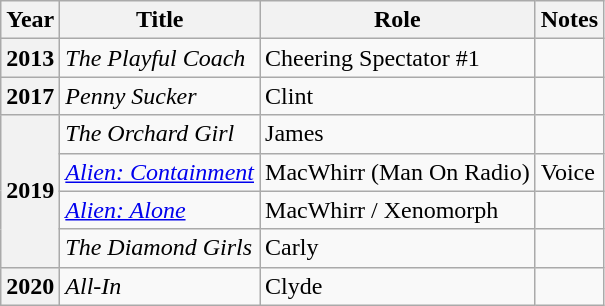<table class="wikitable plainrowheaders sortable">
<tr>
<th scope="col">Year</th>
<th scope="col">Title</th>
<th scope="col">Role</th>
<th scope="col" class="unsortable">Notes</th>
</tr>
<tr>
<th scope="row">2013</th>
<td><em>The Playful Coach</em></td>
<td>Cheering Spectator #1</td>
<td></td>
</tr>
<tr>
<th scope="row">2017</th>
<td><em>Penny Sucker</em></td>
<td>Clint</td>
<td></td>
</tr>
<tr>
<th scope="row" rowspan="4">2019</th>
<td><em>The Orchard Girl</em></td>
<td>James</td>
<td></td>
</tr>
<tr>
<td><em><a href='#'>Alien: Containment</a></em></td>
<td>MacWhirr (Man On Radio)</td>
<td>Voice</td>
</tr>
<tr>
<td><em><a href='#'>Alien: Alone</a></em></td>
<td>MacWhirr / Xenomorph</td>
<td></td>
</tr>
<tr>
<td><em>The Diamond Girls</em></td>
<td>Carly</td>
<td></td>
</tr>
<tr>
<th scope="row">2020</th>
<td><em>All-In</em></td>
<td>Clyde</td>
<td></td>
</tr>
</table>
